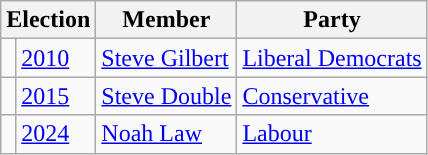<table class="wikitable">
<tr>
<th colspan="2">Election</th>
<th>Member</th>
<th>Party</th>
</tr>
<tr>
<td style="color:inherit;background-color: "></td>
<td><a href='#'>2010</a></td>
<td><a href='#'>Steve Gilbert</a></td>
<td><a href='#'>Liberal Democrats</a></td>
</tr>
<tr>
<td style="color:inherit;background-color: "></td>
<td><a href='#'>2015</a></td>
<td><a href='#'>Steve Double</a></td>
<td><a href='#'>Conservative</a></td>
</tr>
<tr>
<td style="color:inherit;background-color: "></td>
<td><a href='#'>2024</a></td>
<td><a href='#'>Noah Law</a></td>
<td><a href='#'>Labour</a></td>
</tr>
</table>
